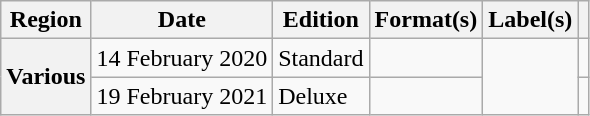<table class="wikitable plainrowheaders">
<tr>
<th scope="col">Region</th>
<th scope="col">Date</th>
<th scope="col">Edition</th>
<th scope="col">Format(s)</th>
<th scope="col">Label(s)</th>
<th scope="col"></th>
</tr>
<tr>
<th scope="row" rowspan="2">Various</th>
<td>14 February 2020</td>
<td>Standard</td>
<td></td>
<td rowspan="2"></td>
<td align="center"></td>
</tr>
<tr>
<td>19 February 2021</td>
<td>Deluxe</td>
<td></td>
<td align="center"></td>
</tr>
</table>
